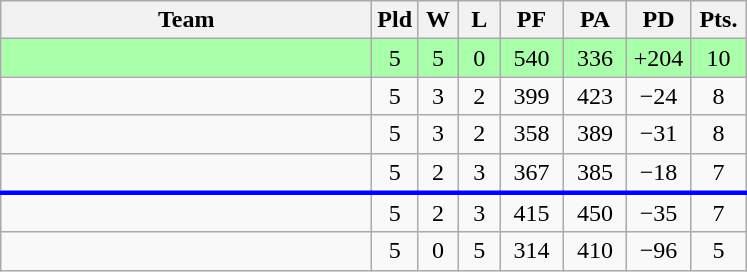<table class=wikitable style="text-align:center">
<tr>
<th width=240>Team</th>
<th width=20>Pld</th>
<th width=20>W</th>
<th width=20>L</th>
<th width=35>PF</th>
<th width=35>PA</th>
<th width=35>PD</th>
<th width=30>Pts.</th>
</tr>
<tr bgcolor=#aaffaa>
<td align=left><strong></strong></td>
<td>5</td>
<td>5</td>
<td>0</td>
<td>540</td>
<td>336</td>
<td>+204</td>
<td>10</td>
</tr>
<tr>
<td align=left></td>
<td>5</td>
<td>3</td>
<td>2</td>
<td>399</td>
<td>423</td>
<td>−24</td>
<td>8</td>
</tr>
<tr>
<td align=left></td>
<td>5</td>
<td>3</td>
<td>2</td>
<td>358</td>
<td>389</td>
<td>−31</td>
<td>8</td>
</tr>
<tr style="border-bottom:3px solid blue;">
<td align=left></td>
<td>5</td>
<td>2</td>
<td>3</td>
<td>367</td>
<td>385</td>
<td>−18</td>
<td>7</td>
</tr>
<tr>
<td align=left></td>
<td>5</td>
<td>2</td>
<td>3</td>
<td>415</td>
<td>450</td>
<td>−35</td>
<td>7</td>
</tr>
<tr>
<td align=left></td>
<td>5</td>
<td>0</td>
<td>5</td>
<td>314</td>
<td>410</td>
<td>−96</td>
<td>5</td>
</tr>
</table>
